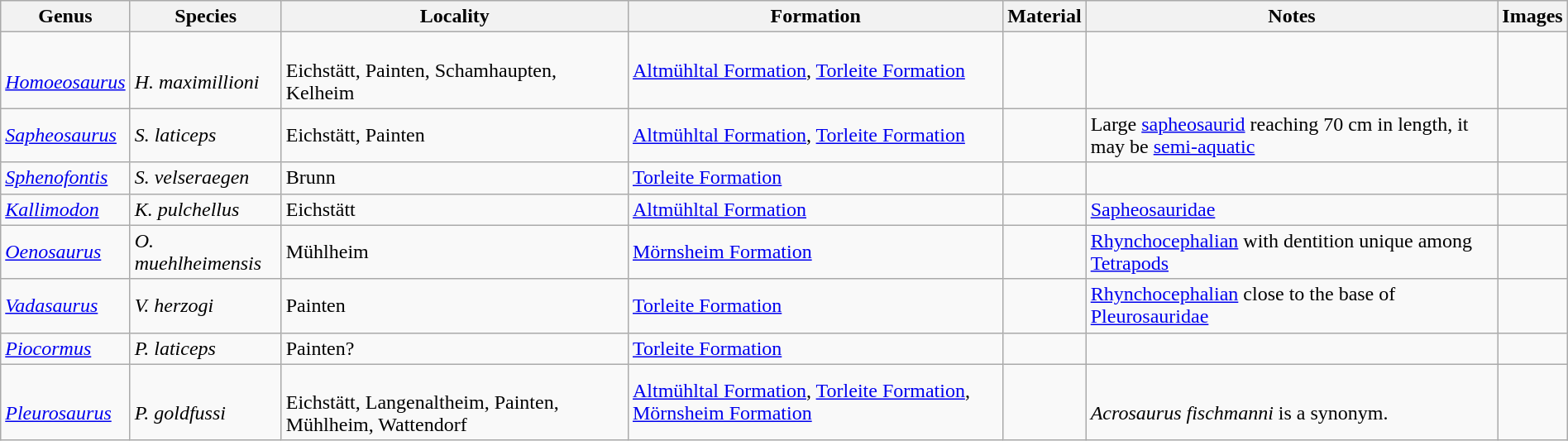<table class="wikitable" align="center"  width="100%">
<tr>
<th>Genus</th>
<th>Species</th>
<th>Locality</th>
<th>Formation</th>
<th>Material</th>
<th>Notes</th>
<th>Images</th>
</tr>
<tr>
<td><br><em><a href='#'>Homoeosaurus</a></em></td>
<td><br><em>H. maximillioni</em></td>
<td><br>Eichstätt, Painten, Schamhaupten, Kelheim</td>
<td><a href='#'>Altmühltal Formation</a>, <a href='#'>Torleite Formation</a></td>
<td></td>
<td></td>
<td></td>
</tr>
<tr>
<td><em><a href='#'>Sapheosaurus</a></em></td>
<td><em>S. laticeps</em></td>
<td>Eichstätt, Painten</td>
<td><a href='#'>Altmühltal Formation</a>, <a href='#'>Torleite Formation</a></td>
<td></td>
<td>Large <a href='#'>sapheosaurid</a> reaching 70 cm in length, it may be <a href='#'>semi-aquatic</a></td>
<td></td>
</tr>
<tr>
<td><em><a href='#'>Sphenofontis</a></em></td>
<td><em>S. velseraegen</em></td>
<td>Brunn</td>
<td><a href='#'>Torleite Formation</a></td>
<td></td>
<td></td>
<td></td>
</tr>
<tr>
<td><em><a href='#'>Kallimodon</a></em></td>
<td><em>K. pulchellus</em></td>
<td>Eichstätt</td>
<td><a href='#'>Altmühltal Formation</a></td>
<td></td>
<td><a href='#'>Sapheosauridae</a></td>
<td></td>
</tr>
<tr>
<td><em><a href='#'>Oenosaurus</a></em></td>
<td><em>O. muehlheimensis</em></td>
<td>Mühlheim</td>
<td><a href='#'>Mörnsheim Formation</a></td>
<td></td>
<td><a href='#'>Rhynchocephalian</a> with dentition unique among <a href='#'>Tetrapods</a></td>
<td></td>
</tr>
<tr>
<td><em><a href='#'>Vadasaurus</a></em></td>
<td><em>V. herzogi</em></td>
<td>Painten</td>
<td><a href='#'>Torleite Formation</a></td>
<td></td>
<td><a href='#'>Rhynchocephalian</a> close to the base of <a href='#'>Pleurosauridae</a></td>
<td></td>
</tr>
<tr>
<td><em><a href='#'>Piocormus</a></em></td>
<td><em>P. laticeps</em></td>
<td>Painten?</td>
<td><a href='#'>Torleite Formation</a></td>
<td></td>
<td></td>
<td></td>
</tr>
<tr>
<td><br><em><a href='#'>Pleurosaurus</a></em></td>
<td><br><em>P. goldfussi</em></td>
<td><br>Eichstätt, Langenaltheim, Painten, Mühlheim, Wattendorf</td>
<td><a href='#'>Altmühltal Formation</a>, <a href='#'>Torleite Formation</a>, <a href='#'>Mörnsheim Formation</a></td>
<td></td>
<td><br><em>Acrosaurus fischmanni</em> is a synonym.</td>
<td></td>
</tr>
</table>
